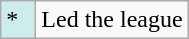<table class="wikitable">
<tr>
<td style="background:#CFECEC; width:1em">*</td>
<td>Led the league</td>
</tr>
</table>
